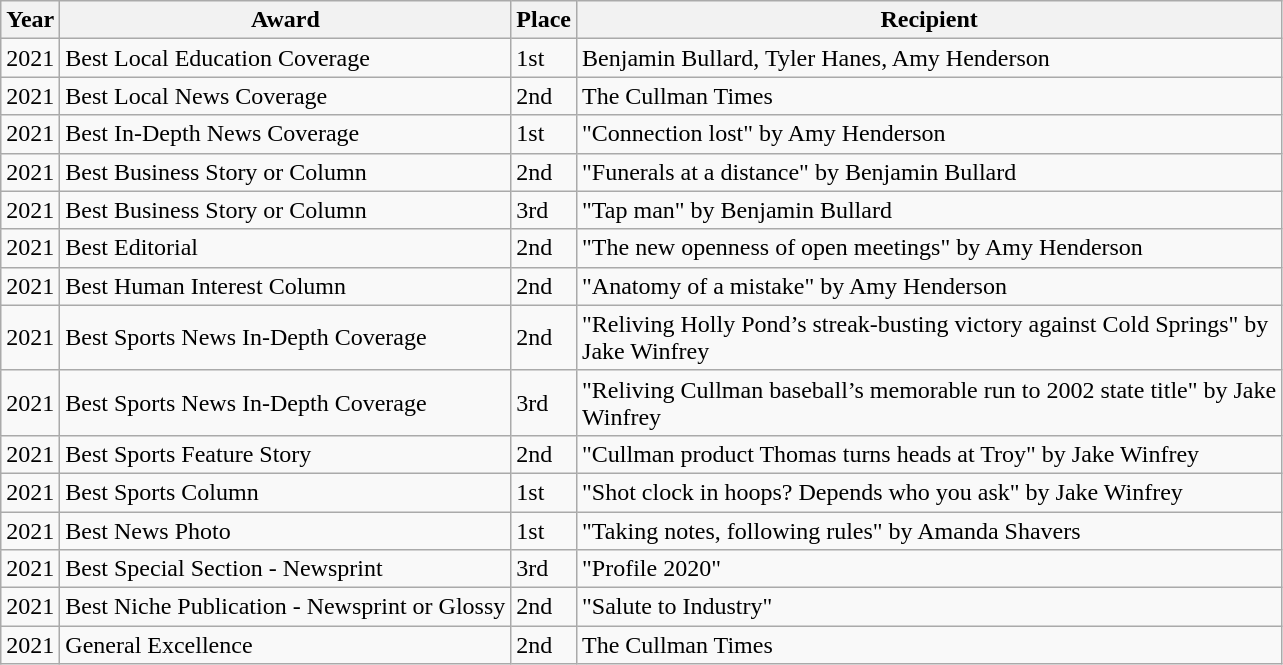<table class="wikitable">
<tr>
<th>Year</th>
<th>Award</th>
<th>Place</th>
<th>Recipient</th>
</tr>
<tr>
<td>2021</td>
<td>Best Local Education Coverage</td>
<td>1st</td>
<td>Benjamin Bullard, Tyler Hanes, Amy Henderson</td>
</tr>
<tr>
<td>2021</td>
<td>Best Local News Coverage</td>
<td>2nd</td>
<td>The Cullman Times</td>
</tr>
<tr>
<td>2021</td>
<td>Best In-Depth News Coverage</td>
<td>1st</td>
<td>"Connection lost" by Amy Henderson</td>
</tr>
<tr>
<td>2021</td>
<td>Best Business Story or Column</td>
<td>2nd</td>
<td>"Funerals at a distance" by Benjamin Bullard</td>
</tr>
<tr>
<td>2021</td>
<td>Best Business Story or Column</td>
<td>3rd</td>
<td>"Tap man" by Benjamin Bullard</td>
</tr>
<tr>
<td>2021</td>
<td>Best Editorial</td>
<td>2nd</td>
<td>"The new openness of open meetings" by Amy Henderson</td>
</tr>
<tr>
<td>2021</td>
<td>Best Human Interest Column</td>
<td>2nd</td>
<td>"Anatomy of a mistake" by Amy Henderson</td>
</tr>
<tr>
<td>2021</td>
<td>Best Sports News In-Depth Coverage</td>
<td>2nd</td>
<td>"Reliving Holly Pond’s streak-busting victory against Cold Springs" by<br>Jake Winfrey</td>
</tr>
<tr>
<td>2021</td>
<td>Best Sports News In-Depth Coverage</td>
<td>3rd</td>
<td>"Reliving Cullman baseball’s memorable run to 2002 state title" by Jake<br>Winfrey</td>
</tr>
<tr>
<td>2021</td>
<td>Best Sports Feature Story</td>
<td>2nd</td>
<td>"Cullman product Thomas turns heads at Troy" by Jake Winfrey</td>
</tr>
<tr>
<td>2021</td>
<td>Best Sports Column</td>
<td>1st</td>
<td>"Shot clock in hoops? Depends who you ask" by Jake Winfrey</td>
</tr>
<tr>
<td>2021</td>
<td>Best News Photo</td>
<td>1st</td>
<td>"Taking notes, following rules" by Amanda Shavers</td>
</tr>
<tr>
<td>2021</td>
<td>Best Special Section - Newsprint</td>
<td>3rd</td>
<td>"Profile 2020"</td>
</tr>
<tr>
<td>2021</td>
<td>Best Niche Publication - Newsprint or Glossy</td>
<td>2nd</td>
<td>"Salute to Industry"</td>
</tr>
<tr>
<td>2021</td>
<td>General Excellence</td>
<td>2nd</td>
<td>The Cullman Times</td>
</tr>
</table>
